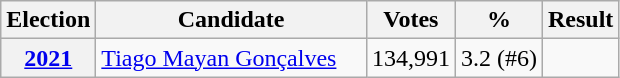<table class="wikitable" style="text-align:right;">
<tr>
<th>Election</th>
<th width="173px">Candidate</th>
<th>Votes</th>
<th>%</th>
<th>Result</th>
</tr>
<tr>
<th><a href='#'>2021</a></th>
<td align=left><a href='#'>Tiago Mayan Gonçalves</a></td>
<td>134,991</td>
<td>3.2 (#6)</td>
<td></td>
</tr>
</table>
